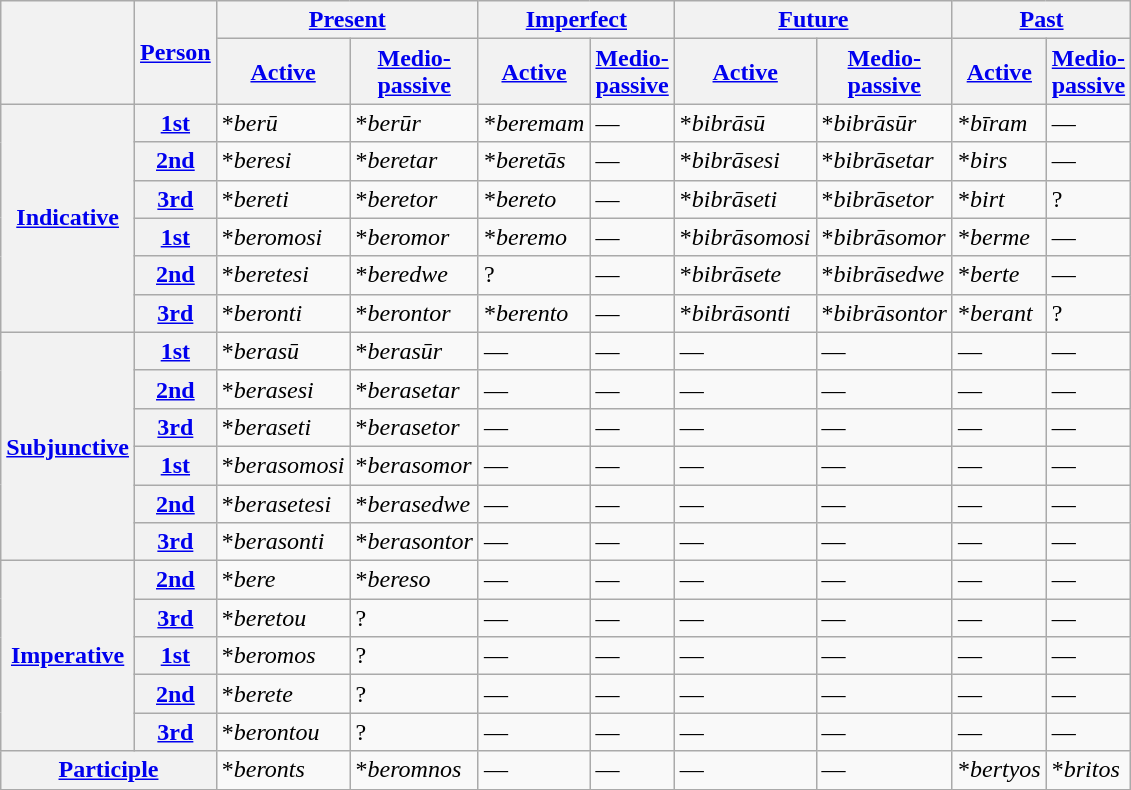<table class="wikitable">
<tr>
<th rowspan="2"></th>
<th rowspan="2"><a href='#'>Person</a></th>
<th colspan="2"><a href='#'>Present</a></th>
<th colspan="2"><a href='#'>Imperfect</a></th>
<th colspan="2"><a href='#'>Future</a></th>
<th colspan="2"><a href='#'>Past</a></th>
</tr>
<tr>
<th><a href='#'>Active</a></th>
<th><a href='#'>Medio-<br>passive</a></th>
<th><a href='#'>Active</a></th>
<th><a href='#'>Medio-<br>passive</a></th>
<th><a href='#'>Active</a></th>
<th><a href='#'>Medio-<br>passive</a></th>
<th><a href='#'>Active</a></th>
<th><a href='#'>Medio-<br>passive</a></th>
</tr>
<tr>
<th rowspan="6"><strong><a href='#'>Indicative</a></strong></th>
<th><strong><a href='#'>1st </a></strong></th>
<td>*<em>berū</em></td>
<td>*<em>berūr</em></td>
<td>*<em>beremam</em></td>
<td>—</td>
<td>*<em>bibrāsū</em></td>
<td>*<em>bibrāsūr</em></td>
<td>*<em>bīram</em></td>
<td>—</td>
</tr>
<tr>
<th><strong><a href='#'>2nd </a></strong></th>
<td>*<em>beresi</em></td>
<td>*<em>beretar</em></td>
<td>*<em>beretās</em></td>
<td>—</td>
<td>*<em>bibrāsesi</em></td>
<td>*<em>bibrāsetar</em></td>
<td>*<em>birs</em></td>
<td>—</td>
</tr>
<tr>
<th><strong><a href='#'>3rd </a></strong></th>
<td>*<em>bereti</em></td>
<td>*<em>beretor</em></td>
<td>*<em>bereto</em></td>
<td>—</td>
<td>*<em>bibrāseti</em></td>
<td>*<em>bibrāsetor</em></td>
<td>*<em>birt</em></td>
<td>?</td>
</tr>
<tr>
<th><strong><a href='#'>1st </a></strong></th>
<td>*<em>beromosi</em></td>
<td>*<em>beromor</em></td>
<td>*<em>beremo</em></td>
<td>—</td>
<td>*<em>bibrāsomosi</em></td>
<td>*<em>bibrāsomor</em></td>
<td>*<em>berme</em></td>
<td>—</td>
</tr>
<tr>
<th><strong><a href='#'>2nd </a></strong></th>
<td>*<em>beretesi</em></td>
<td>*<em>beredwe</em></td>
<td>?</td>
<td>—</td>
<td>*<em>bibrāsete</em></td>
<td>*<em>bibrāsedwe</em></td>
<td>*<em>berte</em></td>
<td>—</td>
</tr>
<tr>
<th><strong><a href='#'>3rd </a></strong></th>
<td>*<em>beronti</em></td>
<td>*<em>berontor</em></td>
<td>*<em>berento</em></td>
<td>—</td>
<td>*<em>bibrāsonti</em></td>
<td>*<em>bibrāsontor</em></td>
<td>*<em>berant</em></td>
<td>?</td>
</tr>
<tr>
<th rowspan="6"><strong><a href='#'>Subjunctive</a></strong></th>
<th><strong><a href='#'>1st </a></strong></th>
<td>*<em>berasū</em></td>
<td>*<em>berasūr</em></td>
<td>—</td>
<td>—</td>
<td>—</td>
<td>—</td>
<td>—</td>
<td>—</td>
</tr>
<tr>
<th><strong><a href='#'>2nd </a></strong></th>
<td>*<em>berasesi</em></td>
<td>*<em>berasetar</em></td>
<td>—</td>
<td>—</td>
<td>—</td>
<td>—</td>
<td>—</td>
<td>—</td>
</tr>
<tr>
<th><strong><a href='#'>3rd </a></strong></th>
<td>*<em>beraseti</em></td>
<td>*<em>berasetor</em></td>
<td>—</td>
<td>—</td>
<td>—</td>
<td>—</td>
<td>—</td>
<td>—</td>
</tr>
<tr>
<th><strong><a href='#'>1st </a></strong></th>
<td>*<em>berasomosi</em></td>
<td>*<em>berasomor</em></td>
<td>—</td>
<td>—</td>
<td>—</td>
<td>—</td>
<td>—</td>
<td>—</td>
</tr>
<tr>
<th><strong><a href='#'>2nd </a></strong></th>
<td>*<em>berasetesi</em></td>
<td>*<em>berasedwe</em></td>
<td>—</td>
<td>—</td>
<td>—</td>
<td>—</td>
<td>—</td>
<td>—</td>
</tr>
<tr>
<th><strong><a href='#'>3rd </a></strong></th>
<td>*<em>berasonti</em></td>
<td>*<em>berasontor</em></td>
<td>—</td>
<td>—</td>
<td>—</td>
<td>—</td>
<td>—</td>
<td>—</td>
</tr>
<tr>
<th rowspan="5"><strong><a href='#'>Imperative</a></strong></th>
<th><strong><a href='#'>2nd </a></strong></th>
<td>*<em>bere</em></td>
<td>*<em>bereso</em></td>
<td>—</td>
<td>—</td>
<td>—</td>
<td>—</td>
<td>—</td>
<td>—</td>
</tr>
<tr>
<th><strong><a href='#'>3rd </a></strong></th>
<td>*<em>beretou</em></td>
<td>?</td>
<td>—</td>
<td>—</td>
<td>—</td>
<td>—</td>
<td>—</td>
<td>—</td>
</tr>
<tr>
<th><strong><a href='#'>1st </a></strong></th>
<td>*<em>beromos</em></td>
<td>?</td>
<td>—</td>
<td>—</td>
<td>—</td>
<td>—</td>
<td>—</td>
<td>—</td>
</tr>
<tr>
<th><strong><a href='#'>2nd </a></strong></th>
<td>*<em>berete</em></td>
<td>?</td>
<td>—</td>
<td>—</td>
<td>—</td>
<td>—</td>
<td>—</td>
<td>—</td>
</tr>
<tr>
<th><strong><a href='#'>3rd </a></strong></th>
<td>*<em>berontou</em></td>
<td>?</td>
<td>—</td>
<td>—</td>
<td>—</td>
<td>—</td>
<td>—</td>
<td>—</td>
</tr>
<tr>
<th colspan="2"><strong><a href='#'>Participle</a></strong></th>
<td>*<em>beronts</em></td>
<td>*<em>beromnos</em></td>
<td>—</td>
<td>—</td>
<td>—</td>
<td>—</td>
<td>*<em>bertyos</em></td>
<td>*<em>britos</em></td>
</tr>
<tr>
</tr>
<tr>
</tr>
</table>
